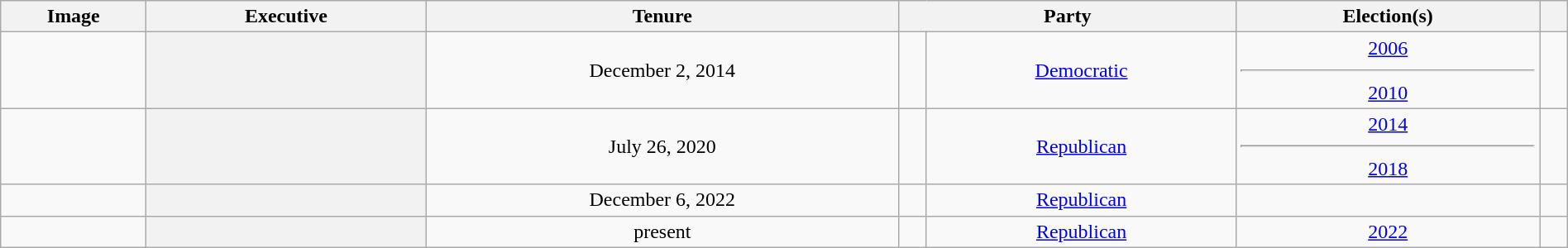<table class="wikitable sortable plainrowheaders" style="width: 100%; text-align: center;">
<tr>
<th scope="col" class="unsortable" style="width: 110px;">Image</th>
<th scope="col">Executive</th>
<th scope="col">Tenure</th>
<th scope="col" colspan="2">Party</th>
<th scope="col" class="unsortable">Election(s)</th>
<th scope="col" class="unsortable"></th>
</tr>
<tr>
<td></td>
<th scope="row" style="text-align: center;"><br></th>
<td> December 2, 2014</td>
<td></td>
<td><a href='#'>Democratic</a></td>
<td><a href='#'>2006</a><hr><a href='#'>2010</a></td>
<td></td>
</tr>
<tr>
<td></td>
<th scope="row" style="text-align: center;"><br></th>
<td> July 26, 2020</td>
<td></td>
<td><a href='#'>Republican</a></td>
<td><a href='#'>2014</a><hr><a href='#'>2018</a></td>
<td></td>
</tr>
<tr>
<td></td>
<th scope="row" style="text-align: center;"><br></th>
<td> December 6, 2022</td>
<td></td>
<td><a href='#'>Republican</a></td>
<td></td>
<td></td>
</tr>
<tr>
<td></td>
<th scope="row" style="text-align: center;"><br></th>
<td> present</td>
<td></td>
<td><a href='#'>Republican</a></td>
<td><a href='#'>2022</a></td>
<td></td>
</tr>
</table>
